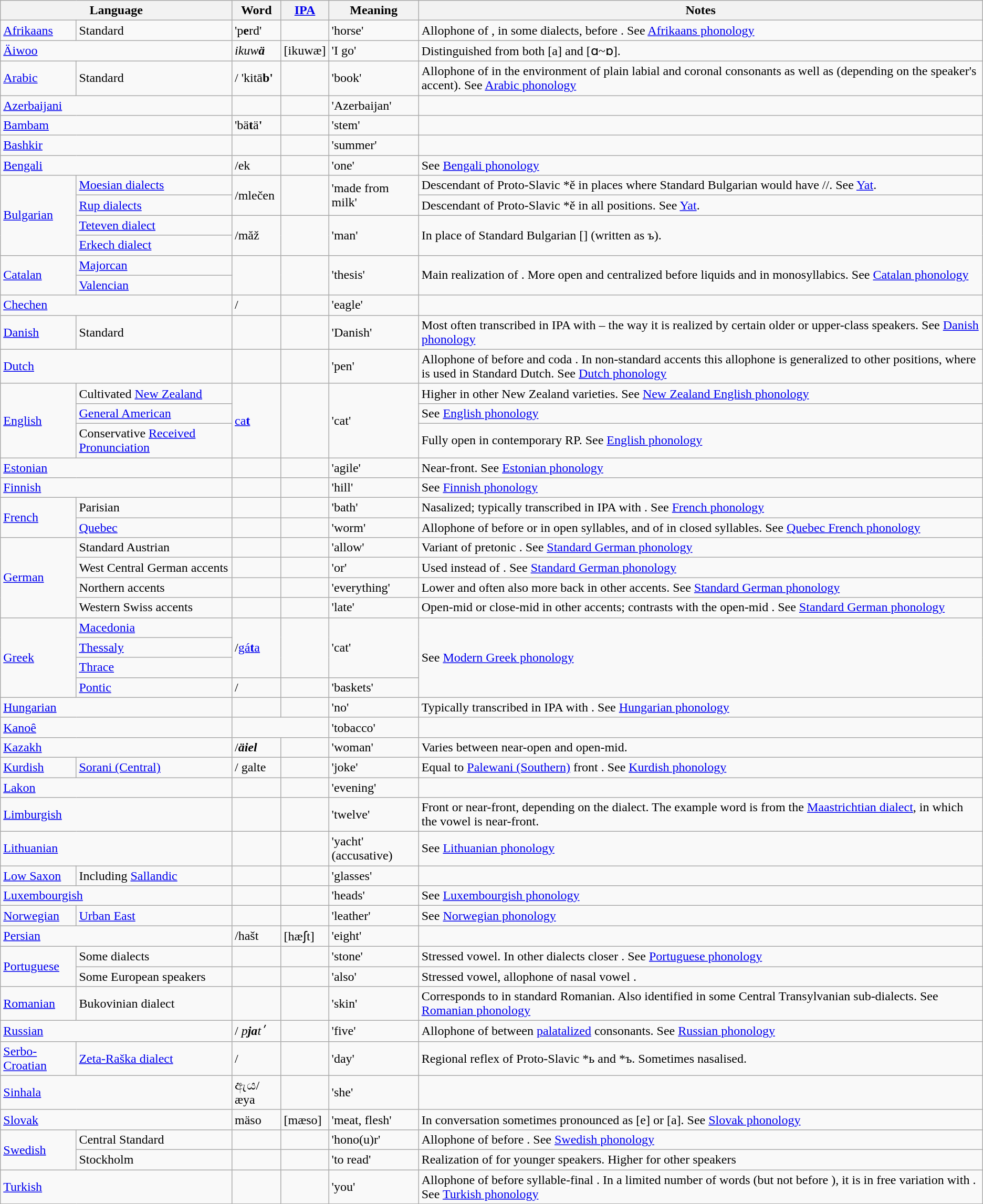<table class="wikitable" style="clear: both;">
<tr>
<th colspan="2">Language</th>
<th>Word</th>
<th><a href='#'>IPA</a></th>
<th>Meaning</th>
<th>Notes</th>
</tr>
<tr>
<td><a href='#'>Afrikaans</a></td>
<td>Standard</td>
<td>'p<strong>e</strong>rd'</td>
<td></td>
<td>'horse'</td>
<td>Allophone of , in some dialects, before . See <a href='#'>Afrikaans phonology</a></td>
</tr>
<tr>
<td colspan="2"><a href='#'>Äiwoo</a></td>
<td><em>ikuw<strong>ä<strong><em></td>
<td>[ikuwæ]</td>
<td>'I go'</td>
<td>Distinguished from both [a] and [ɑ~ɒ].</td>
</tr>
<tr>
<td><a href='#'>Arabic</a></td>
<td>Standard</td>
<td> / 'kit</strong>ā<strong>b'</td>
<td></td>
<td>'book'</td>
<td>Allophone of  in the environment of plain labial and coronal consonants as well as  (depending on the speaker's accent). See <a href='#'>Arabic phonology</a></td>
</tr>
<tr>
<td colspan="2"><a href='#'>Azerbaijani</a></td>
<td></td>
<td></td>
<td>'Azerbaijan'</td>
<td></td>
</tr>
<tr>
<td colspan="2"><a href='#'>Bambam</a></td>
<td>'b</strong>ä<strong>t</strong>ä<strong>'</td>
<td></td>
<td>'stem'</td>
<td></td>
</tr>
<tr>
<td colspan="2"><a href='#'>Bashkir</a></td>
<td></em><em></td>
<td></td>
<td>'summer'</td>
<td></td>
</tr>
<tr>
<td colspan="2"><a href='#'>Bengali</a></td>
<td>/ek</td>
<td></td>
<td>'one'</td>
<td>See <a href='#'>Bengali phonology</a></td>
</tr>
<tr>
<td rowspan="4"><a href='#'>Bulgarian</a></td>
<td><a href='#'>Moesian dialects</a></td>
<td rowspan="2">/mlečen</td>
<td rowspan="2"></td>
<td rowspan="2">'made from milk'</td>
<td>Descendant of Proto-Slavic *ě in places where Standard Bulgarian would have //. See <a href='#'>Yat</a>.</td>
</tr>
<tr>
<td><a href='#'>Rup dialects</a></td>
<td>Descendant of Proto-Slavic *ě in all positions. See <a href='#'>Yat</a>.</td>
</tr>
<tr>
<td><a href='#'>Teteven dialect</a></td>
<td rowspan="2">/măž</td>
<td rowspan="2"></td>
<td rowspan="2">'man'</td>
<td rowspan="2">In place of Standard Bulgarian [] (written as ъ).</td>
</tr>
<tr>
<td><a href='#'>Erkech dialect</a></td>
</tr>
<tr>
<td rowspan="2"><a href='#'>Catalan</a></td>
<td><a href='#'>Majorcan</a></td>
<td rowspan="2"></td>
<td rowspan="2"></td>
<td rowspan="2">'thesis'</td>
<td rowspan="2">Main realization of . More open and centralized before liquids and in monosyllabics. See <a href='#'>Catalan phonology</a></td>
</tr>
<tr>
<td><a href='#'>Valencian</a></td>
</tr>
<tr>
<td colspan="2"><a href='#'>Chechen</a></td>
<td> / </td>
<td></td>
<td>'eagle'</td>
<td></td>
</tr>
<tr>
<td><a href='#'>Danish</a></td>
<td>Standard</td>
<td></td>
<td></td>
<td>'Danish'</td>
<td>Most often transcribed in IPA with  – the way it is realized by certain older or upper-class speakers. See <a href='#'>Danish phonology</a></td>
</tr>
<tr>
<td colspan="2"><a href='#'>Dutch</a></td>
<td></td>
<td></td>
<td>'pen'</td>
<td>Allophone of  before  and coda . In non-standard accents this allophone is generalized to other positions, where  is used in Standard Dutch. See <a href='#'>Dutch phonology</a></td>
</tr>
<tr>
<td rowspan="3"><a href='#'>English</a></td>
<td>Cultivated <a href='#'>New Zealand</a></td>
<td rowspan="3"></em><a href='#'>c</strong>a<strong>t</a><em></td>
<td rowspan="3"></td>
<td rowspan="3">'cat'</td>
<td>Higher in other New Zealand varieties. See <a href='#'>New Zealand English phonology</a></td>
</tr>
<tr>
<td><a href='#'>General American</a></td>
<td>See <a href='#'>English phonology</a></td>
</tr>
<tr>
<td>Conservative <a href='#'>Received Pronunciation</a></td>
<td>Fully open  in contemporary RP. See <a href='#'>English phonology</a></td>
</tr>
<tr>
<td colspan="2"><a href='#'>Estonian</a></td>
<td></td>
<td></td>
<td>'agile'</td>
<td>Near-front. See <a href='#'>Estonian phonology</a></td>
</tr>
<tr>
<td colspan="2"><a href='#'>Finnish</a></td>
<td></td>
<td></td>
<td>'hill'</td>
<td>See <a href='#'>Finnish phonology</a></td>
</tr>
<tr>
<td rowspan="2"><a href='#'>French</a></td>
<td>Parisian</td>
<td></td>
<td></td>
<td>'bath'</td>
<td>Nasalized; typically transcribed in IPA with . See <a href='#'>French phonology</a></td>
</tr>
<tr>
<td><a href='#'>Quebec</a></td>
<td></td>
<td></td>
<td>'worm'</td>
<td>Allophone of  before  or in open syllables, and of  in closed syllables. See <a href='#'>Quebec French phonology</a></td>
</tr>
<tr>
<td rowspan="4"><a href='#'>German</a></td>
<td>Standard Austrian</td>
<td></td>
<td></td>
<td>'allow'</td>
<td>Variant of pretonic . See <a href='#'>Standard German phonology</a></td>
</tr>
<tr>
<td>West Central German accents</td>
<td></td>
<td></td>
<td>'or'</td>
<td>Used instead of . See <a href='#'>Standard German phonology</a></td>
</tr>
<tr>
<td>Northern accents</td>
<td></td>
<td></td>
<td>'everything'</td>
<td>Lower and often also more back in other accents. See <a href='#'>Standard German phonology</a></td>
</tr>
<tr>
<td>Western Swiss accents</td>
<td></td>
<td></td>
<td>'late'</td>
<td>Open-mid  or close-mid  in other accents; contrasts with the open-mid . See <a href='#'>Standard German phonology</a></td>
</tr>
<tr>
<td rowspan="4"><a href='#'>Greek</a></td>
<td><a href='#'>Macedonia</a></td>
<td rowspan="3">/<a href='#'></em>g</strong>á<strong>t</strong>a</em></strong></a></td>
<td rowspan="3"></td>
<td rowspan="3">'cat'</td>
<td rowspan="4">See <a href='#'>Modern Greek phonology</a></td>
</tr>
<tr>
<td><a href='#'>Thessaly</a></td>
</tr>
<tr>
<td><a href='#'>Thrace</a></td>
</tr>
<tr>
<td><a href='#'>Pontic</a></td>
<td>/</td>
<td></td>
<td>'baskets'</td>
</tr>
<tr>
<td colspan="2"><a href='#'>Hungarian</a></td>
<td></td>
<td></td>
<td>'no'</td>
<td>Typically transcribed in IPA with . See <a href='#'>Hungarian phonology</a></td>
</tr>
<tr>
<td colspan="2"><a href='#'>Kanoê</a></td>
<td colspan="2" align="center"></td>
<td>'tobacco'</td>
<td></td>
</tr>
<tr>
<td colspan="2"><a href='#'>Kazakh</a></td>
<td>/<strong><em>ä<strong>iel<em></td>
<td></td>
<td>'woman'</td>
<td>Varies between near-open and open-mid.</td>
</tr>
<tr>
<td><a href='#'>Kurdish</a></td>
<td><a href='#'>Sorani (Central)</a></td>
<td>/ </em>galt</strong>e</em></strong></td>
<td></td>
<td>'joke'</td>
<td>Equal to <a href='#'>Palewani (Southern)</a> front . See <a href='#'>Kurdish phonology</a></td>
</tr>
<tr>
<td colspan="2"><a href='#'>Lakon</a></td>
<td></td>
<td></td>
<td>'evening'</td>
<td></td>
</tr>
<tr>
<td colspan="2"><a href='#'>Limburgish</a></td>
<td></td>
<td></td>
<td>'twelve'</td>
<td>Front or near-front, depending on the dialect. The example word is from the <a href='#'>Maastrichtian dialect</a>, in which the vowel is near-front.</td>
</tr>
<tr>
<td colspan="2"><a href='#'>Lithuanian</a></td>
<td></td>
<td></td>
<td>'yacht' (accusative)</td>
<td>See <a href='#'>Lithuanian phonology</a></td>
</tr>
<tr>
<td><a href='#'>Low Saxon</a></td>
<td>Including <a href='#'>Sallandic</a></td>
<td></td>
<td></td>
<td>'glasses'</td>
<td></td>
</tr>
<tr>
<td colspan="2"><a href='#'>Luxembourgish</a></td>
<td></td>
<td></td>
<td>'heads'</td>
<td>See <a href='#'>Luxembourgish phonology</a></td>
</tr>
<tr>
<td><a href='#'>Norwegian</a></td>
<td><a href='#'>Urban East</a></td>
<td></td>
<td></td>
<td>'leather'</td>
<td>See <a href='#'>Norwegian phonology</a></td>
</tr>
<tr>
<td colspan="2"><a href='#'>Persian</a></td>
<td>/hašt</td>
<td>[hæʃt]</td>
<td>'eight'</td>
<td></td>
</tr>
<tr>
<td rowspan="2"><a href='#'>Portuguese</a></td>
<td>Some dialects</td>
<td></td>
<td></td>
<td>'stone'</td>
<td>Stressed vowel. In other dialects closer . See <a href='#'>Portuguese phonology</a></td>
</tr>
<tr>
<td>Some European speakers</td>
<td></td>
<td></td>
<td>'also'</td>
<td>Stressed vowel, allophone of nasal vowel .</td>
</tr>
<tr>
<td><a href='#'>Romanian</a></td>
<td>Bukovinian dialect</td>
<td></td>
<td></td>
<td>'skin'</td>
<td>Corresponds to  in standard Romanian. Also identified in some Central Transylvanian sub-dialects. See <a href='#'>Romanian phonology</a></td>
</tr>
<tr>
<td colspan="2"><a href='#'>Russian</a></td>
<td> / <em>p<strong>ja</strong>tʹ</em></td>
<td></td>
<td>'five'</td>
<td>Allophone of  between <a href='#'>palatalized</a> consonants. See <a href='#'>Russian phonology</a></td>
</tr>
<tr>
<td><a href='#'>Serbo-Croatian</a></td>
<td><a href='#'>Zeta-Raška dialect</a></td>
<td>/</td>
<td></td>
<td>'day'</td>
<td>Regional reflex of Proto-Slavic *ь and *ъ. Sometimes nasalised.</td>
</tr>
<tr>
<td colspan="2"><a href='#'>Sinhala</a></td>
<td>ඇය/æya</td>
<td></td>
<td>'she'</td>
<td></td>
</tr>
<tr>
<td colspan="2"><a href='#'>Slovak</a></td>
<td>mäso</td>
<td>[mæso]</td>
<td>'meat, flesh'</td>
<td>In conversation sometimes pronounced as [e] or [a]. See <a href='#'>Slovak phonology</a></td>
</tr>
<tr>
<td rowspan="2"><a href='#'>Swedish</a></td>
<td>Central Standard</td>
<td></td>
<td></td>
<td>'hono(u)r'</td>
<td>Allophone of  before . See <a href='#'>Swedish phonology</a></td>
</tr>
<tr>
<td>Stockholm</td>
<td></td>
<td></td>
<td>'to read'</td>
<td>Realization of  for younger speakers. Higher  for other speakers</td>
</tr>
<tr>
<td colspan="2"><a href='#'>Turkish</a></td>
<td></td>
<td></td>
<td>'you'</td>
<td>Allophone of  before syllable-final . In a limited number of words (but not before ), it is in free variation with . See <a href='#'>Turkish phonology</a></td>
</tr>
</table>
